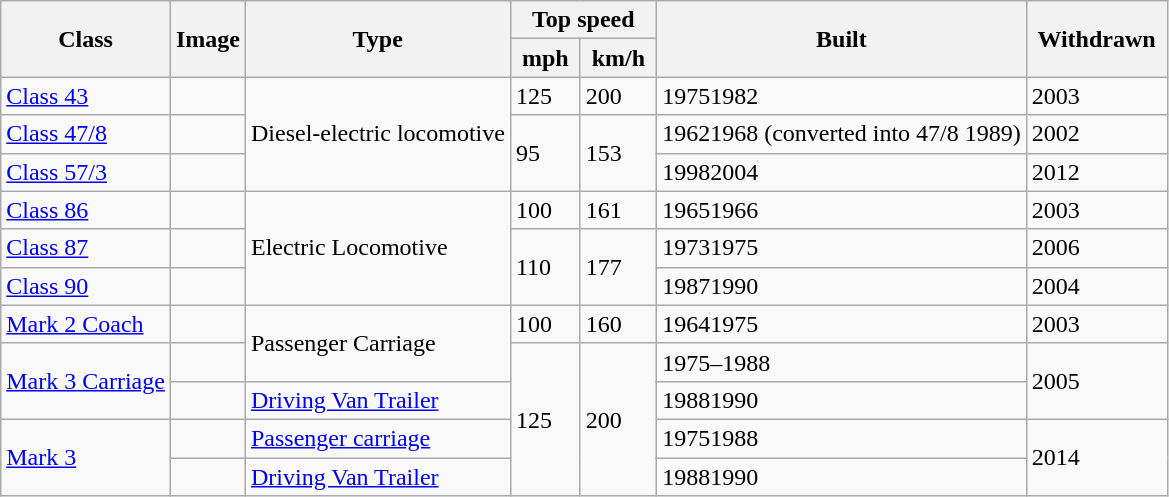<table class="wikitable">
<tr style="background:#f9f9f9;">
<th rowspan="2"> Class </th>
<th rowspan="2">Image</th>
<th rowspan="2"> Type </th>
<th colspan="2"> Top speed </th>
<th rowspan="2"> Built </th>
<th rowspan="2"> Withdrawn </th>
</tr>
<tr style="background:#f9f9f9;">
<th> mph </th>
<th> km/h </th>
</tr>
<tr>
<td><a href='#'>Class 43</a></td>
<td></td>
<td rowspan="3">Diesel-electric locomotive</td>
<td>125</td>
<td>200</td>
<td>19751982</td>
<td>2003</td>
</tr>
<tr>
<td><a href='#'>Class 47/8</a></td>
<td></td>
<td rowspan="2">95</td>
<td rowspan="2">153</td>
<td>19621968 (converted into 47/8 1989)</td>
<td>2002</td>
</tr>
<tr>
<td><a href='#'>Class 57/3</a></td>
<td></td>
<td>19982004</td>
<td>2012</td>
</tr>
<tr>
<td><a href='#'>Class 86</a></td>
<td></td>
<td rowspan="3">Electric Locomotive</td>
<td>100</td>
<td>161</td>
<td>19651966</td>
<td>2003</td>
</tr>
<tr>
<td><a href='#'>Class 87</a></td>
<td></td>
<td rowspan="2">110</td>
<td rowspan="2">177</td>
<td>19731975</td>
<td>2006</td>
</tr>
<tr>
<td><a href='#'>Class 90</a></td>
<td></td>
<td>19871990</td>
<td>2004</td>
</tr>
<tr>
<td><a href='#'>Mark 2 Coach</a></td>
<td></td>
<td rowspan="2">Passenger Carriage</td>
<td>100</td>
<td>160</td>
<td>19641975</td>
<td>2003</td>
</tr>
<tr>
<td rowspan=2><a href='#'>Mark 3 Carriage</a></td>
<td></td>
<td rowspan="4">125</td>
<td rowspan="4">200</td>
<td>1975–1988</td>
<td rowspan="2">2005</td>
</tr>
<tr>
<td></td>
<td><a href='#'>Driving Van Trailer</a></td>
<td>19881990</td>
</tr>
<tr>
<td rowspan=2><a href='#'>Mark 3</a></td>
<td></td>
<td><a href='#'>Passenger carriage</a></td>
<td>19751988</td>
<td rowspan="2">2014</td>
</tr>
<tr>
<td></td>
<td><a href='#'>Driving Van Trailer</a></td>
<td>19881990</td>
</tr>
</table>
